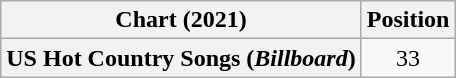<table class="wikitable plainrowheaders" style="text-align:center">
<tr>
<th>Chart (2021)</th>
<th>Position</th>
</tr>
<tr>
<th scope="row">US Hot Country Songs (<em>Billboard</em>)</th>
<td>33</td>
</tr>
</table>
